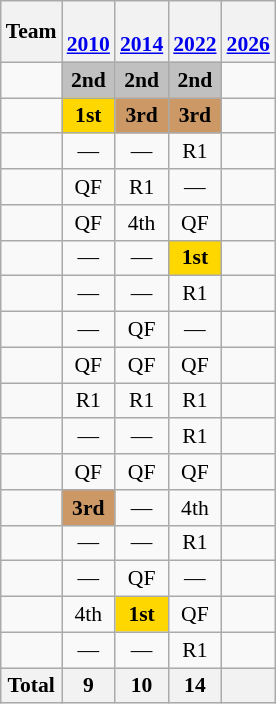<table class="wikitable" style="text-align:center; font-size:90%">
<tr>
<th>Team</th>
<th><br><a href='#'>2010</a></th>
<th><br><a href='#'>2014</a></th>
<th><br><a href='#'>2022</a></th>
<th><br><a href='#'>2026</a></th>
</tr>
<tr>
<td align=left></td>
<td bgcolor=silver><strong>2nd</strong></td>
<td bgcolor=silver><strong>2nd</strong></td>
<td bgcolor=silver><strong>2nd</strong></td>
<td></td>
</tr>
<tr>
<td align=left></td>
<td bgcolor=gold><strong>1st</strong></td>
<td bgcolor=cc9966><strong>3rd</strong></td>
<td bgcolor=cc9966><strong>3rd</strong></td>
<td></td>
</tr>
<tr>
<td align=left></td>
<td>—</td>
<td>—</td>
<td>R1</td>
<td></td>
</tr>
<tr>
<td align=left></td>
<td>QF</td>
<td>R1</td>
<td>—</td>
<td></td>
</tr>
<tr>
<td align=left></td>
<td>QF</td>
<td>4th</td>
<td>QF</td>
<td></td>
</tr>
<tr>
<td align=left></td>
<td>—</td>
<td>—</td>
<td bgcolor=gold><strong>1st</strong></td>
<td></td>
</tr>
<tr>
<td align=left></td>
<td>—</td>
<td>—</td>
<td>R1</td>
<td></td>
</tr>
<tr>
<td align=left></td>
<td>—</td>
<td>QF</td>
<td>—</td>
<td></td>
</tr>
<tr>
<td align=left></td>
<td>QF</td>
<td>QF</td>
<td>QF</td>
<td></td>
</tr>
<tr>
<td align=left></td>
<td>R1</td>
<td>R1</td>
<td>R1</td>
<td></td>
</tr>
<tr>
<td align=left></td>
<td>—</td>
<td>—</td>
<td>R1</td>
<td></td>
</tr>
<tr>
<td align=left></td>
<td>QF</td>
<td>QF</td>
<td>QF</td>
<td></td>
</tr>
<tr>
<td align=left></td>
<td bgcolor=cc9966><strong>3rd</strong></td>
<td>—</td>
<td>4th</td>
<td></td>
</tr>
<tr>
<td align=left></td>
<td>—</td>
<td>—</td>
<td>R1</td>
<td></td>
</tr>
<tr>
<td align=left></td>
<td>—</td>
<td>QF</td>
<td>—</td>
<td></td>
</tr>
<tr>
<td align=left></td>
<td>4th</td>
<td bgcolor=gold><strong>1st</strong></td>
<td>QF</td>
<td></td>
</tr>
<tr>
<td align=left></td>
<td>—</td>
<td>—</td>
<td>R1</td>
<td></td>
</tr>
<tr>
<th>Total</th>
<th>9</th>
<th>10</th>
<th>14</th>
<th></th>
</tr>
</table>
